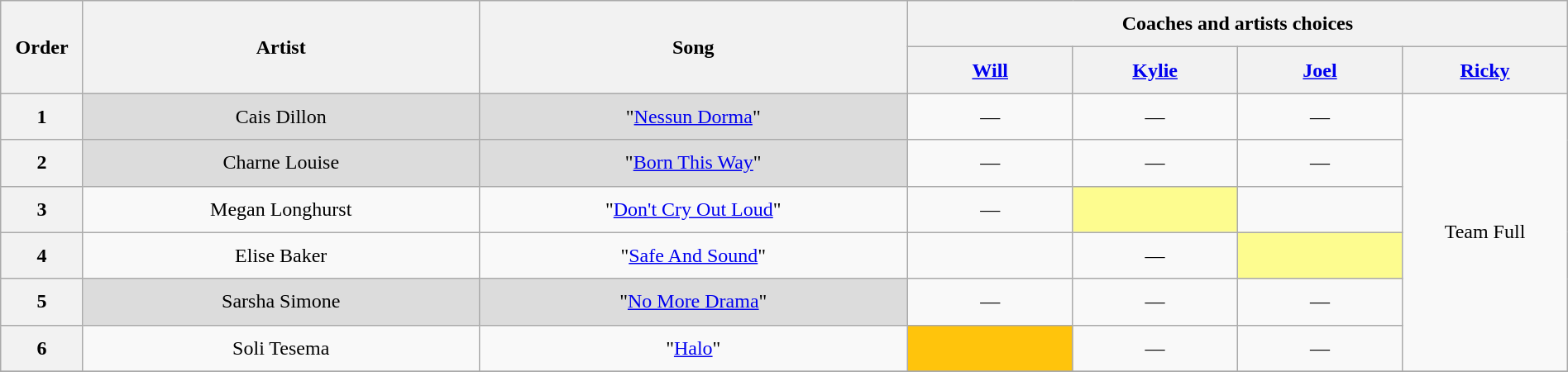<table class="wikitable" style="text-align:center; line-height:30px; width:100%;">
<tr>
<th scope="col" rowspan="2" style="width:05%;">Order</th>
<th scope="col" rowspan="2" style="width:24%;">Artist</th>
<th scope="col" rowspan="2" style="width:26%;">Song</th>
<th colspan="4" style="width:40%;">Coaches and artists choices</th>
</tr>
<tr>
<th style="width:10%;"><a href='#'>Will</a></th>
<th style="width:10%;"><a href='#'>Kylie</a></th>
<th style="width:10%;"><a href='#'>Joel</a></th>
<th style="width:10%;"><a href='#'>Ricky</a></th>
</tr>
<tr>
<th scope="col">1</th>
<td style="background:#DCDCDC;">Cais Dillon</td>
<td style="background:#DCDCDC;">"<a href='#'>Nessun Dorma</a>"</td>
<td>—</td>
<td>—</td>
<td>—</td>
<td rowspan=6>Team Full</td>
</tr>
<tr>
<th scope="col">2</th>
<td style="background:#DCDCDC;">Charne Louise</td>
<td style="background:#DCDCDC;">"<a href='#'>Born This Way</a>"</td>
<td>—</td>
<td>—</td>
<td>—</td>
</tr>
<tr>
<th scope="col">3</th>
<td>Megan Longhurst</td>
<td>"<a href='#'>Don't Cry Out Loud</a>"</td>
<td>—</td>
<td style="background:#fdfc8f;"><strong></strong></td>
<td><strong></strong></td>
</tr>
<tr>
<th scope="col">4</th>
<td>Elise Baker</td>
<td>"<a href='#'>Safe And Sound</a>"</td>
<td><strong></strong></td>
<td>— </td>
<td style="background:#fdfc8f;"><strong></strong></td>
</tr>
<tr>
<th scope="col">5</th>
<td style="background:#DCDCDC;">Sarsha Simone</td>
<td style="background:#DCDCDC;">"<a href='#'>No More Drama</a>"</td>
<td>—</td>
<td>— </td>
<td>— </td>
</tr>
<tr>
<th scope="col">6</th>
<td>Soli Tesema</td>
<td>"<a href='#'>Halo</a>"</td>
<td style="background:#FFC40C;"><strong></strong></td>
<td>— </td>
<td>— </td>
</tr>
<tr>
</tr>
</table>
